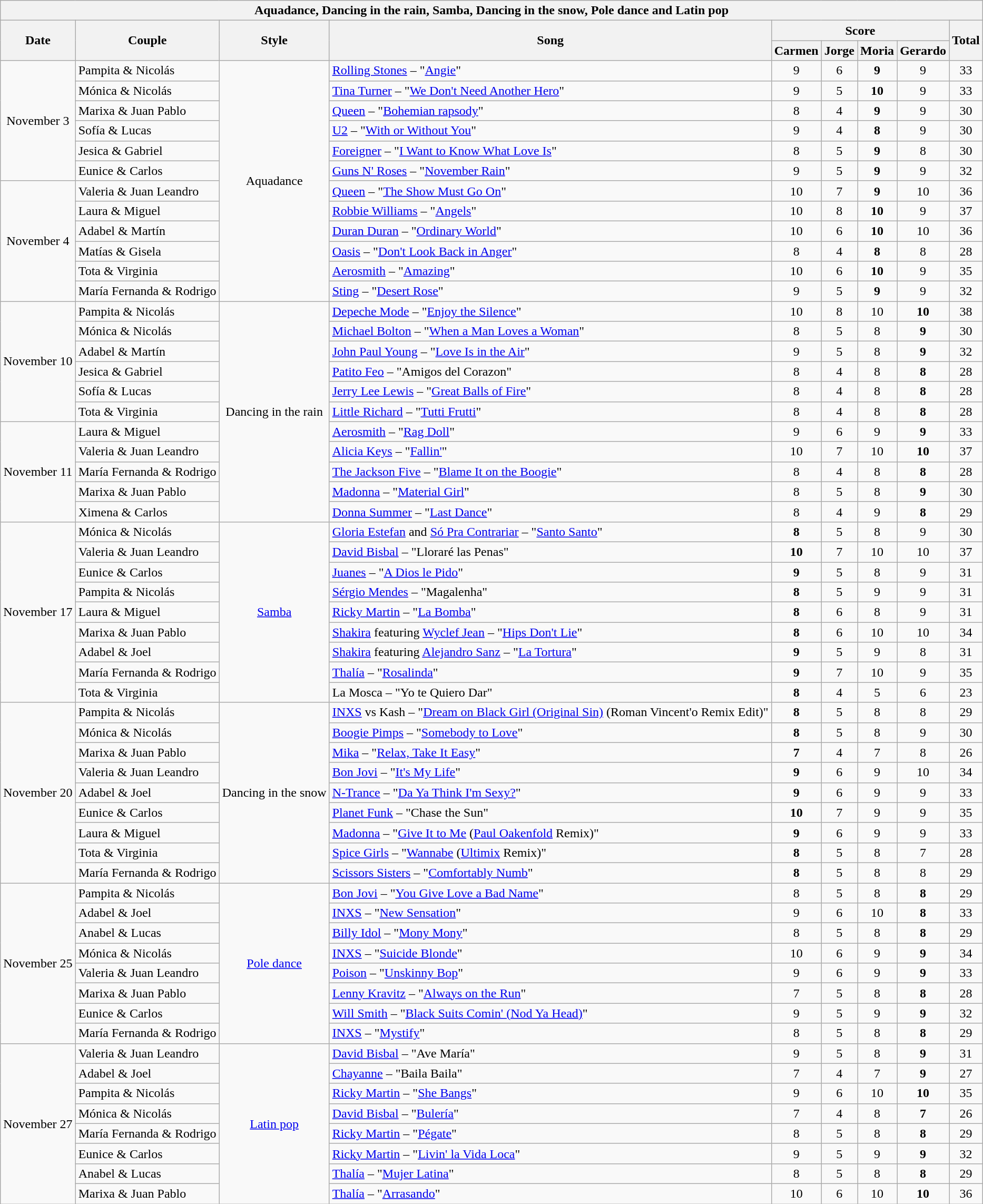<table class="wikitable collapsible collapsed" style="text-align:center">
<tr>
<th colspan=10>Aquadance, Dancing in the rain, Samba, Dancing in the snow, Pole dance and Latin pop</th>
</tr>
<tr>
<th rowspan=2>Date</th>
<th rowspan=2>Couple</th>
<th rowspan=2>Style</th>
<th rowspan=2>Song</th>
<th colspan=4>Score</th>
<th rowspan=2>Total</th>
</tr>
<tr>
<th>Carmen</th>
<th>Jorge</th>
<th>Moria</th>
<th>Gerardo</th>
</tr>
<tr>
<td rowspan=6>November 3</td>
<td style="text-align:left">Pampita & Nicolás</td>
<td rowspan=12>Aquadance</td>
<td style="text-align:left"><a href='#'>Rolling Stones</a> – "<a href='#'>Angie</a>"</td>
<td>9</td>
<td>6</td>
<td><strong>9</strong></td>
<td>9</td>
<td>33</td>
</tr>
<tr>
<td style="text-align:left">Mónica & Nicolás</td>
<td style="text-align:left"><a href='#'>Tina Turner</a> – "<a href='#'>We Don't Need Another Hero</a>"</td>
<td>9</td>
<td>5</td>
<td><strong>10</strong></td>
<td>9</td>
<td>33</td>
</tr>
<tr>
<td style="text-align:left">Marixa & Juan Pablo</td>
<td style="text-align:left"><a href='#'>Queen</a> – "<a href='#'>Bohemian rapsody</a>"</td>
<td>8</td>
<td>4</td>
<td><strong>9</strong></td>
<td>9</td>
<td>30</td>
</tr>
<tr>
<td style="text-align:left">Sofía & Lucas</td>
<td style="text-align:left"><a href='#'>U2</a> – "<a href='#'>With or Without You</a>"</td>
<td>9</td>
<td>4</td>
<td><strong>8</strong></td>
<td>9</td>
<td>30</td>
</tr>
<tr>
<td style="text-align:left">Jesica & Gabriel</td>
<td style="text-align:left"><a href='#'>Foreigner</a> – "<a href='#'>I Want to Know What Love Is</a>"</td>
<td>8</td>
<td>5</td>
<td><strong>9</strong></td>
<td>8</td>
<td>30</td>
</tr>
<tr>
<td style="text-align:left">Eunice & Carlos</td>
<td style="text-align:left"><a href='#'>Guns N' Roses</a> – "<a href='#'>November Rain</a>"</td>
<td>9</td>
<td>5</td>
<td><strong>9</strong></td>
<td>9</td>
<td>32</td>
</tr>
<tr>
<td rowspan=6>November 4</td>
<td style="text-align:left">Valeria & Juan Leandro</td>
<td style="text-align:left"><a href='#'>Queen</a> – "<a href='#'>The Show Must Go On</a>"</td>
<td>10</td>
<td>7</td>
<td><strong>9</strong></td>
<td>10</td>
<td>36</td>
</tr>
<tr>
<td style="text-align:left">Laura & Miguel</td>
<td style="text-align:left"><a href='#'>Robbie Williams</a> – "<a href='#'>Angels</a>"</td>
<td>10</td>
<td>8</td>
<td><strong>10</strong></td>
<td>9</td>
<td>37</td>
</tr>
<tr>
<td style="text-align:left">Adabel & Martín</td>
<td style="text-align:left"><a href='#'>Duran Duran</a> – "<a href='#'>Ordinary World</a>"</td>
<td>10</td>
<td>6</td>
<td><strong>10</strong></td>
<td>10</td>
<td>36</td>
</tr>
<tr>
<td style="text-align:left">Matías & Gisela</td>
<td style="text-align:left"><a href='#'>Oasis</a> – "<a href='#'>Don't Look Back in Anger</a>"</td>
<td>8</td>
<td>4</td>
<td><strong>8</strong></td>
<td>8</td>
<td>28</td>
</tr>
<tr>
<td style="text-align:left">Tota & Virginia</td>
<td style="text-align:left"><a href='#'>Aerosmith</a> – "<a href='#'>Amazing</a>"</td>
<td>10</td>
<td>6</td>
<td><strong>10</strong></td>
<td>9</td>
<td>35</td>
</tr>
<tr>
<td style="text-align:left">María Fernanda & Rodrigo</td>
<td style="text-align:left"><a href='#'>Sting</a> – "<a href='#'>Desert Rose</a>"</td>
<td>9</td>
<td>5</td>
<td><strong>9</strong></td>
<td>9</td>
<td>32</td>
</tr>
<tr>
<td rowspan=6>November 10</td>
<td style="text-align:left">Pampita & Nicolás</td>
<td rowspan=11>Dancing in the rain</td>
<td style="text-align:left"><a href='#'>Depeche Mode</a> – "<a href='#'>Enjoy the Silence</a>"</td>
<td>10</td>
<td>8</td>
<td>10</td>
<td><strong>10</strong></td>
<td>38</td>
</tr>
<tr>
<td style="text-align:left">Mónica & Nicolás</td>
<td style="text-align:left"><a href='#'>Michael Bolton</a> – "<a href='#'>When a Man Loves a Woman</a>"</td>
<td>8</td>
<td>5</td>
<td>8</td>
<td><strong>9</strong></td>
<td>30</td>
</tr>
<tr>
<td style="text-align:left">Adabel & Martín</td>
<td style="text-align:left"><a href='#'>John Paul Young</a> – "<a href='#'>Love Is in the Air</a>"</td>
<td>9</td>
<td>5</td>
<td>8</td>
<td><strong>9</strong></td>
<td>32</td>
</tr>
<tr>
<td style="text-align:left">Jesica & Gabriel</td>
<td style="text-align:left"><a href='#'>Patito Feo</a> – "Amigos del Corazon"</td>
<td>8</td>
<td>4</td>
<td>8</td>
<td><strong>8</strong></td>
<td>28</td>
</tr>
<tr>
<td style="text-align:left">Sofía & Lucas</td>
<td style="text-align:left"><a href='#'>Jerry Lee Lewis</a> – "<a href='#'>Great Balls of Fire</a>"</td>
<td>8</td>
<td>4</td>
<td>8</td>
<td><strong>8</strong></td>
<td>28</td>
</tr>
<tr>
<td style="text-align:left">Tota & Virginia</td>
<td style="text-align:left"><a href='#'>Little Richard</a> – "<a href='#'>Tutti Frutti</a>"</td>
<td>8</td>
<td>4</td>
<td>8</td>
<td><strong>8</strong></td>
<td>28</td>
</tr>
<tr>
<td rowspan=5>November 11</td>
<td style="text-align:left">Laura & Miguel</td>
<td style="text-align:left"><a href='#'>Aerosmith</a> – "<a href='#'>Rag Doll</a>"</td>
<td>9</td>
<td>6</td>
<td>9</td>
<td><strong>9</strong></td>
<td>33</td>
</tr>
<tr>
<td style="text-align:left">Valeria & Juan Leandro</td>
<td style="text-align:left"><a href='#'>Alicia Keys</a> – "<a href='#'>Fallin'</a>"</td>
<td>10</td>
<td>7</td>
<td>10</td>
<td><strong>10</strong></td>
<td>37</td>
</tr>
<tr>
<td style="text-align:left">María Fernanda & Rodrigo</td>
<td style="text-align:left"><a href='#'>The Jackson Five</a> – "<a href='#'>Blame It on the Boogie</a>"</td>
<td>8</td>
<td>4</td>
<td>8</td>
<td><strong>8</strong></td>
<td>28</td>
</tr>
<tr>
<td style="text-align:left">Marixa & Juan Pablo</td>
<td style="text-align:left"><a href='#'>Madonna</a> – "<a href='#'>Material Girl</a>"</td>
<td>8</td>
<td>5</td>
<td>8</td>
<td><strong>9</strong></td>
<td>30</td>
</tr>
<tr>
<td style="text-align:left">Ximena & Carlos</td>
<td style="text-align:left"><a href='#'>Donna Summer</a> – "<a href='#'>Last Dance</a>"</td>
<td>8</td>
<td>4</td>
<td>9</td>
<td><strong>8</strong></td>
<td>29</td>
</tr>
<tr>
<td rowspan=9>November 17</td>
<td style="text-align:left">Mónica & Nicolás</td>
<td rowspan=9><a href='#'>Samba</a></td>
<td style="text-align:left"><a href='#'>Gloria Estefan</a> and <a href='#'>Só Pra Contrariar</a> – "<a href='#'>Santo Santo</a>"</td>
<td><strong>8</strong></td>
<td>5</td>
<td>8</td>
<td>9</td>
<td>30</td>
</tr>
<tr>
<td style="text-align:left">Valeria & Juan Leandro</td>
<td style="text-align:left"><a href='#'>David Bisbal</a> – "Lloraré las Penas"</td>
<td><strong>10</strong></td>
<td>7</td>
<td>10</td>
<td>10</td>
<td>37</td>
</tr>
<tr>
<td style="text-align:left">Eunice & Carlos</td>
<td style="text-align:left"><a href='#'>Juanes</a> – "<a href='#'>A Dios le Pido</a>"</td>
<td><strong>9</strong></td>
<td>5</td>
<td>8</td>
<td>9</td>
<td>31</td>
</tr>
<tr>
<td style="text-align:left">Pampita & Nicolás</td>
<td style="text-align:left"><a href='#'>Sérgio Mendes</a> – "Magalenha"</td>
<td><strong>8</strong></td>
<td>5</td>
<td>9</td>
<td>9</td>
<td>31</td>
</tr>
<tr>
<td style="text-align:left">Laura & Miguel</td>
<td style="text-align:left"><a href='#'>Ricky Martin</a> – "<a href='#'>La Bomba</a>"</td>
<td><strong>8</strong></td>
<td>6</td>
<td>8</td>
<td>9</td>
<td>31</td>
</tr>
<tr>
<td style="text-align:left">Marixa & Juan Pablo</td>
<td style="text-align:left"><a href='#'>Shakira</a> featuring <a href='#'>Wyclef Jean</a> – "<a href='#'>Hips Don't Lie</a>"</td>
<td><strong>8</strong></td>
<td>6</td>
<td>10</td>
<td>10</td>
<td>34</td>
</tr>
<tr>
<td style="text-align:left">Adabel & Joel</td>
<td style="text-align:left"><a href='#'>Shakira</a> featuring <a href='#'>Alejandro Sanz</a> – "<a href='#'>La Tortura</a>"</td>
<td><strong>9</strong></td>
<td>5</td>
<td>9</td>
<td>8</td>
<td>31</td>
</tr>
<tr>
<td style="text-align:left">María Fernanda & Rodrigo</td>
<td style="text-align:left"><a href='#'>Thalía</a> – "<a href='#'>Rosalinda</a>"</td>
<td><strong>9</strong></td>
<td>7</td>
<td>10</td>
<td>9</td>
<td>35</td>
</tr>
<tr>
<td style="text-align:left">Tota & Virginia</td>
<td style="text-align:left">La Mosca – "Yo te Quiero Dar"</td>
<td><strong>8</strong></td>
<td>4</td>
<td>5</td>
<td>6</td>
<td>23</td>
</tr>
<tr>
<td rowspan=9>November 20</td>
<td style="text-align:left">Pampita & Nicolás</td>
<td rowspan=9>Dancing in the snow</td>
<td style="text-align:left"><a href='#'>INXS</a> vs Kash – "<a href='#'>Dream on Black Girl (Original Sin)</a> (Roman Vincent'o Remix Edit)"</td>
<td><strong>8</strong></td>
<td>5</td>
<td>8</td>
<td>8</td>
<td>29</td>
</tr>
<tr>
<td style="text-align:left">Mónica & Nicolás</td>
<td style="text-align:left"><a href='#'>Boogie Pimps</a> – "<a href='#'>Somebody to Love</a>"</td>
<td><strong>8</strong></td>
<td>5</td>
<td>8</td>
<td>9</td>
<td>30</td>
</tr>
<tr>
<td style="text-align:left">Marixa & Juan Pablo</td>
<td style="text-align:left"><a href='#'>Mika</a> – "<a href='#'>Relax, Take It Easy</a>"</td>
<td><strong>7</strong></td>
<td>4</td>
<td>7</td>
<td>8</td>
<td>26</td>
</tr>
<tr>
<td style="text-align:left">Valeria & Juan Leandro</td>
<td style="text-align:left"><a href='#'>Bon Jovi</a> – "<a href='#'>It's My Life</a>"</td>
<td><strong>9</strong></td>
<td>6</td>
<td>9</td>
<td>10</td>
<td>34</td>
</tr>
<tr>
<td style="text-align:left">Adabel & Joel</td>
<td style="text-align:left"><a href='#'>N-Trance</a> – "<a href='#'>Da Ya Think I'm Sexy?</a>"</td>
<td><strong>9</strong></td>
<td>6</td>
<td>9</td>
<td>9</td>
<td>33</td>
</tr>
<tr>
<td style="text-align:left">Eunice & Carlos</td>
<td style="text-align:left"><a href='#'>Planet Funk</a> – "Chase the Sun"</td>
<td><strong>10</strong></td>
<td>7</td>
<td>9</td>
<td>9</td>
<td>35</td>
</tr>
<tr>
<td style="text-align:left">Laura & Miguel</td>
<td style="text-align:left"><a href='#'>Madonna</a> – "<a href='#'>Give It to Me</a> (<a href='#'>Paul Oakenfold</a> Remix)"</td>
<td><strong>9</strong></td>
<td>6</td>
<td>9</td>
<td>9</td>
<td>33</td>
</tr>
<tr>
<td style="text-align:left">Tota & Virginia</td>
<td style="text-align:left"><a href='#'>Spice Girls</a> – "<a href='#'>Wannabe</a> (<a href='#'>Ultimix</a> Remix)"</td>
<td><strong>8</strong></td>
<td>5</td>
<td>8</td>
<td>7</td>
<td>28</td>
</tr>
<tr>
<td style="text-align:left">María Fernanda & Rodrigo</td>
<td style="text-align:left"><a href='#'>Scissors Sisters</a> – "<a href='#'>Comfortably Numb</a>"</td>
<td><strong>8</strong></td>
<td>5</td>
<td>8</td>
<td>8</td>
<td>29</td>
</tr>
<tr>
<td rowspan=8>November 25</td>
<td style="text-align:left">Pampita & Nicolás</td>
<td rowspan=8><a href='#'>Pole dance</a></td>
<td style="text-align:left"><a href='#'>Bon Jovi</a> – "<a href='#'>You Give Love a Bad Name</a>"</td>
<td>8</td>
<td>5</td>
<td>8</td>
<td><strong>8</strong></td>
<td>29</td>
</tr>
<tr>
<td style="text-align:left">Adabel & Joel</td>
<td style="text-align:left"><a href='#'>INXS</a> – "<a href='#'>New Sensation</a>"</td>
<td>9</td>
<td>6</td>
<td>10</td>
<td><strong>8</strong></td>
<td>33</td>
</tr>
<tr>
<td style="text-align:left">Anabel & Lucas</td>
<td style="text-align:left"><a href='#'>Billy Idol</a> – "<a href='#'>Mony Mony</a>"</td>
<td>8</td>
<td>5</td>
<td>8</td>
<td><strong>8</strong></td>
<td>29</td>
</tr>
<tr>
<td style="text-align:left">Mónica & Nicolás</td>
<td style="text-align:left"><a href='#'>INXS</a> – "<a href='#'>Suicide Blonde</a>"</td>
<td>10</td>
<td>6</td>
<td>9</td>
<td><strong>9</strong></td>
<td>34</td>
</tr>
<tr>
<td style="text-align:left">Valeria & Juan Leandro</td>
<td style="text-align:left"><a href='#'>Poison</a> – "<a href='#'>Unskinny Bop</a>"</td>
<td>9</td>
<td>6</td>
<td>9</td>
<td><strong>9</strong></td>
<td>33</td>
</tr>
<tr>
<td style="text-align:left">Marixa & Juan Pablo</td>
<td style="text-align:left"><a href='#'>Lenny Kravitz</a> – "<a href='#'>Always on the Run</a>"</td>
<td>7</td>
<td>5</td>
<td>8</td>
<td><strong>8</strong></td>
<td>28</td>
</tr>
<tr>
<td style="text-align:left">Eunice & Carlos</td>
<td style="text-align:left"><a href='#'>Will Smith</a> – "<a href='#'>Black Suits Comin' (Nod Ya Head)</a>"</td>
<td>9</td>
<td>5</td>
<td>9</td>
<td><strong>9</strong></td>
<td>32</td>
</tr>
<tr>
<td style="text-align:left">María Fernanda & Rodrigo</td>
<td style="text-align:left"><a href='#'>INXS</a> – "<a href='#'>Mystify</a>"</td>
<td>8</td>
<td>5</td>
<td>8</td>
<td><strong>8</strong></td>
<td>29</td>
</tr>
<tr>
<td rowspan=8>November 27</td>
<td style="text-align:left">Valeria & Juan Leandro</td>
<td rowspan=8><a href='#'>Latin pop</a></td>
<td style="text-align:left"><a href='#'>David Bisbal</a> – "Ave María"</td>
<td>9</td>
<td>5</td>
<td>8</td>
<td><strong>9</strong></td>
<td>31</td>
</tr>
<tr>
<td style="text-align:left">Adabel & Joel</td>
<td style="text-align:left"><a href='#'>Chayanne</a> – "Baila Baila"</td>
<td>7</td>
<td>4</td>
<td>7</td>
<td><strong>9</strong></td>
<td>27</td>
</tr>
<tr>
<td style="text-align:left">Pampita & Nicolás</td>
<td style="text-align:left"><a href='#'>Ricky Martin</a> – "<a href='#'>She Bangs</a>"</td>
<td>9</td>
<td>6</td>
<td>10</td>
<td><strong>10</strong></td>
<td>35</td>
</tr>
<tr>
<td style="text-align:left">Mónica & Nicolás</td>
<td style="text-align:left"><a href='#'>David Bisbal</a> – "<a href='#'>Bulería</a>"</td>
<td>7</td>
<td>4</td>
<td>8</td>
<td><strong>7</strong></td>
<td>26</td>
</tr>
<tr>
<td style="text-align:left">María Fernanda & Rodrigo</td>
<td style="text-align:left"><a href='#'>Ricky Martin</a> – "<a href='#'>Pégate</a>"</td>
<td>8</td>
<td>5</td>
<td>8</td>
<td><strong>8</strong></td>
<td>29</td>
</tr>
<tr>
<td style="text-align:left">Eunice & Carlos</td>
<td style="text-align:left"><a href='#'>Ricky Martin</a> – "<a href='#'>Livin' la Vida Loca</a>"</td>
<td>9</td>
<td>5</td>
<td>9</td>
<td><strong>9</strong></td>
<td>32</td>
</tr>
<tr>
<td style="text-align:left">Anabel & Lucas</td>
<td style="text-align:left"><a href='#'>Thalía</a> – "<a href='#'>Mujer Latina</a>"</td>
<td>8</td>
<td>5</td>
<td>8</td>
<td><strong>8</strong></td>
<td>29</td>
</tr>
<tr>
<td style="text-align:left">Marixa & Juan Pablo</td>
<td style="text-align:left"><a href='#'>Thalía</a> – "<a href='#'>Arrasando</a>"</td>
<td>10</td>
<td>6</td>
<td>10</td>
<td><strong>10</strong></td>
<td>36</td>
</tr>
</table>
